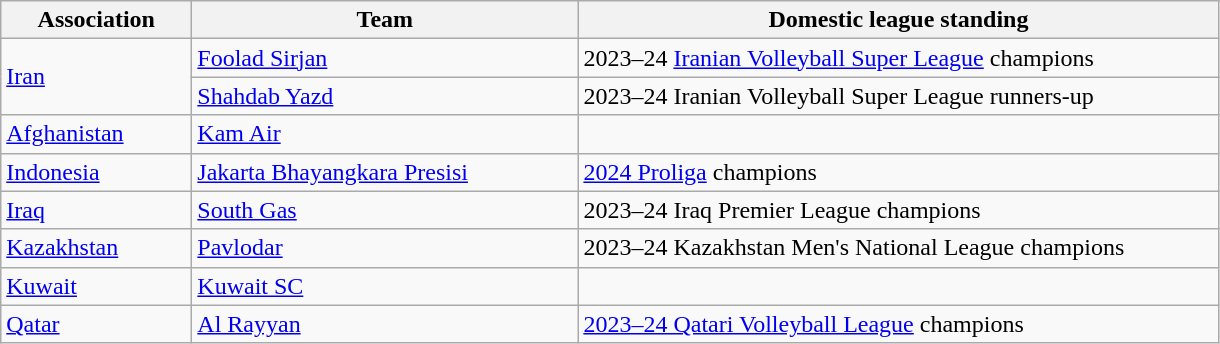<table class="wikitable">
<tr>
<th width=120>Association</th>
<th width=250>Team</th>
<th width=420>Domestic league standing</th>
</tr>
<tr>
<td rowspan=2> <a href='#'>Iran</a></td>
<td><a href='#'>Foolad Sirjan</a></td>
<td>2023–24 <a href='#'>Iranian Volleyball Super League</a> champions</td>
</tr>
<tr>
<td><a href='#'>Shahdab Yazd</a></td>
<td>2023–24 Iranian Volleyball Super League runners-up</td>
</tr>
<tr>
<td> <a href='#'>Afghanistan</a></td>
<td><a href='#'>Kam Air</a></td>
<td></td>
</tr>
<tr>
<td> <a href='#'>Indonesia</a></td>
<td><a href='#'>Jakarta Bhayangkara Presisi</a></td>
<td><a href='#'>2024 Proliga</a> champions</td>
</tr>
<tr>
<td> <a href='#'>Iraq</a></td>
<td><a href='#'>South Gas</a></td>
<td>2023–24 Iraq Premier League champions</td>
</tr>
<tr>
<td> <a href='#'>Kazakhstan</a></td>
<td><a href='#'>Pavlodar</a></td>
<td>2023–24 Kazakhstan Men's National League champions</td>
</tr>
<tr>
<td> <a href='#'>Kuwait</a></td>
<td><a href='#'>Kuwait SC</a></td>
<td></td>
</tr>
<tr>
<td> <a href='#'>Qatar</a></td>
<td><a href='#'>Al Rayyan</a></td>
<td><a href='#'>2023–24 Qatari Volleyball League</a> champions</td>
</tr>
</table>
